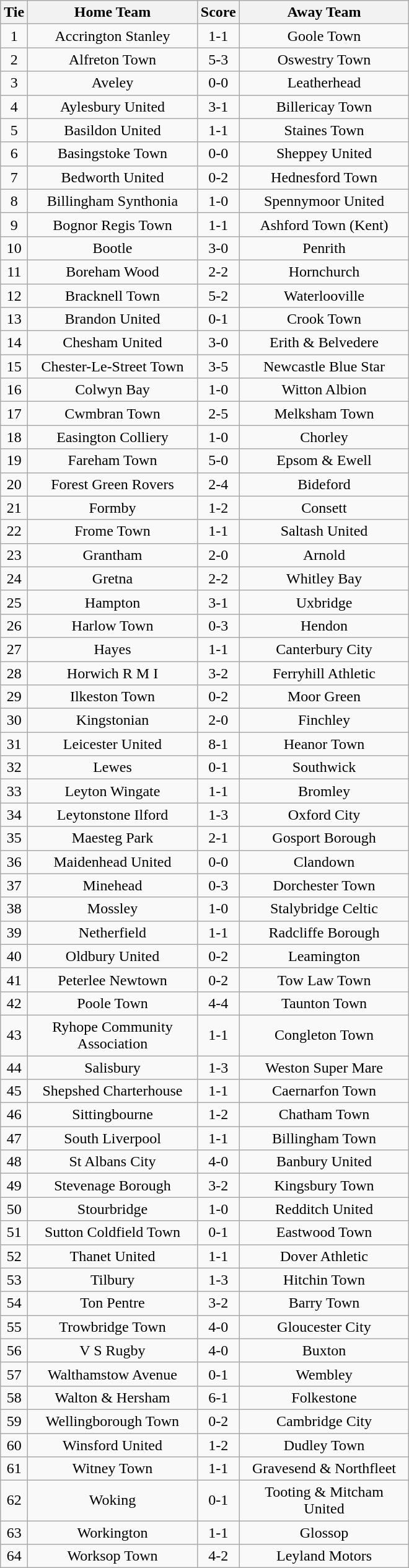<table class="wikitable" style="text-align:center;">
<tr>
<th width=20>Tie</th>
<th width=175>Home Team</th>
<th width=20>Score</th>
<th width=175>Away Team</th>
</tr>
<tr>
<td>1</td>
<td>Accrington Stanley</td>
<td>1-1</td>
<td>Goole Town</td>
</tr>
<tr>
<td>2</td>
<td>Alfreton Town</td>
<td>5-3</td>
<td>Oswestry Town</td>
</tr>
<tr>
<td>3</td>
<td>Aveley</td>
<td>0-0</td>
<td>Leatherhead</td>
</tr>
<tr>
<td>4</td>
<td>Aylesbury United</td>
<td>3-1</td>
<td>Billericay Town</td>
</tr>
<tr>
<td>5</td>
<td>Basildon United</td>
<td>1-1</td>
<td>Staines Town</td>
</tr>
<tr>
<td>6</td>
<td>Basingstoke Town</td>
<td>0-0</td>
<td>Sheppey United</td>
</tr>
<tr>
<td>7</td>
<td>Bedworth United</td>
<td>0-2</td>
<td>Hednesford Town</td>
</tr>
<tr>
<td>8</td>
<td>Billingham Synthonia</td>
<td>1-0</td>
<td>Spennymoor United</td>
</tr>
<tr>
<td>9</td>
<td>Bognor Regis Town</td>
<td>1-1</td>
<td>Ashford Town (Kent)</td>
</tr>
<tr>
<td>10</td>
<td>Bootle</td>
<td>3-0</td>
<td>Penrith</td>
</tr>
<tr>
<td>11</td>
<td>Boreham Wood</td>
<td>2-2</td>
<td>Hornchurch</td>
</tr>
<tr>
<td>12</td>
<td>Bracknell Town</td>
<td>5-2</td>
<td>Waterlooville</td>
</tr>
<tr>
<td>13</td>
<td>Brandon United</td>
<td>0-1</td>
<td>Crook Town</td>
</tr>
<tr>
<td>14</td>
<td>Chesham United</td>
<td>3-0</td>
<td>Erith & Belvedere</td>
</tr>
<tr>
<td>15</td>
<td>Chester-Le-Street Town</td>
<td>3-5</td>
<td>Newcastle Blue Star</td>
</tr>
<tr>
<td>16</td>
<td>Colwyn Bay</td>
<td>1-0</td>
<td>Witton Albion</td>
</tr>
<tr>
<td>17</td>
<td>Cwmbran Town</td>
<td>2-5</td>
<td>Melksham Town</td>
</tr>
<tr>
<td>18</td>
<td>Easington Colliery</td>
<td>1-0</td>
<td>Chorley</td>
</tr>
<tr>
<td>19</td>
<td>Fareham Town</td>
<td>5-0</td>
<td>Epsom & Ewell</td>
</tr>
<tr>
<td>20</td>
<td>Forest Green Rovers</td>
<td>2-4</td>
<td>Bideford</td>
</tr>
<tr>
<td>21</td>
<td>Formby</td>
<td>1-2</td>
<td>Consett</td>
</tr>
<tr>
<td>22</td>
<td>Frome Town</td>
<td>1-1</td>
<td>Saltash United</td>
</tr>
<tr>
<td>23</td>
<td>Grantham</td>
<td>2-0</td>
<td>Arnold</td>
</tr>
<tr>
<td>24</td>
<td>Gretna</td>
<td>2-2</td>
<td>Whitley Bay</td>
</tr>
<tr>
<td>25</td>
<td>Hampton</td>
<td>3-1</td>
<td>Uxbridge</td>
</tr>
<tr>
<td>26</td>
<td>Harlow Town</td>
<td>0-3</td>
<td>Hendon</td>
</tr>
<tr>
<td>27</td>
<td>Hayes</td>
<td>1-1</td>
<td>Canterbury City</td>
</tr>
<tr>
<td>28</td>
<td>Horwich R M I</td>
<td>3-2</td>
<td>Ferryhill Athletic</td>
</tr>
<tr>
<td>29</td>
<td>Ilkeston Town</td>
<td>0-2</td>
<td>Moor Green</td>
</tr>
<tr>
<td>30</td>
<td>Kingstonian</td>
<td>2-0</td>
<td>Finchley</td>
</tr>
<tr>
<td>31</td>
<td>Leicester United</td>
<td>8-1</td>
<td>Heanor Town</td>
</tr>
<tr>
<td>32</td>
<td>Lewes</td>
<td>0-1</td>
<td>Southwick</td>
</tr>
<tr>
<td>33</td>
<td>Leyton Wingate</td>
<td>1-1</td>
<td>Bromley</td>
</tr>
<tr>
<td>34</td>
<td>Leytonstone Ilford</td>
<td>1-3</td>
<td>Oxford City</td>
</tr>
<tr>
<td>35</td>
<td>Maesteg Park</td>
<td>2-1</td>
<td>Gosport Borough</td>
</tr>
<tr>
<td>36</td>
<td>Maidenhead United</td>
<td>0-0</td>
<td>Clandown</td>
</tr>
<tr>
<td>37</td>
<td>Minehead</td>
<td>0-3</td>
<td>Dorchester Town</td>
</tr>
<tr>
<td>38</td>
<td>Mossley</td>
<td>1-0</td>
<td>Stalybridge Celtic</td>
</tr>
<tr>
<td>39</td>
<td>Netherfield</td>
<td>1-1</td>
<td>Radcliffe Borough</td>
</tr>
<tr>
<td>40</td>
<td>Oldbury United</td>
<td>0-2</td>
<td>Leamington</td>
</tr>
<tr>
<td>41</td>
<td>Peterlee Newtown</td>
<td>0-2</td>
<td>Tow Law Town</td>
</tr>
<tr>
<td>42</td>
<td>Poole Town</td>
<td>4-4</td>
<td>Taunton Town</td>
</tr>
<tr>
<td>43</td>
<td>Ryhope Community Association</td>
<td>1-1</td>
<td>Congleton Town</td>
</tr>
<tr>
<td>44</td>
<td>Salisbury</td>
<td>1-3</td>
<td>Weston Super Mare</td>
</tr>
<tr>
<td>45</td>
<td>Shepshed Charterhouse</td>
<td>1-1</td>
<td>Caernarfon Town</td>
</tr>
<tr>
<td>46</td>
<td>Sittingbourne</td>
<td>1-2</td>
<td>Chatham Town</td>
</tr>
<tr>
<td>47</td>
<td>South Liverpool</td>
<td>1-1</td>
<td>Billingham Town</td>
</tr>
<tr>
<td>48</td>
<td>St Albans City</td>
<td>4-0</td>
<td>Banbury United</td>
</tr>
<tr>
<td>49</td>
<td>Stevenage Borough</td>
<td>3-2</td>
<td>Kingsbury Town</td>
</tr>
<tr>
<td>50</td>
<td>Stourbridge</td>
<td>1-0</td>
<td>Redditch United</td>
</tr>
<tr>
<td>51</td>
<td>Sutton Coldfield Town</td>
<td>0-1</td>
<td>Eastwood Town</td>
</tr>
<tr>
<td>52</td>
<td>Thanet United</td>
<td>1-1</td>
<td>Dover Athletic</td>
</tr>
<tr>
<td>53</td>
<td>Tilbury</td>
<td>1-3</td>
<td>Hitchin Town</td>
</tr>
<tr>
<td>54</td>
<td>Ton Pentre</td>
<td>3-2</td>
<td>Barry Town</td>
</tr>
<tr>
<td>55</td>
<td>Trowbridge Town</td>
<td>4-0</td>
<td>Gloucester City</td>
</tr>
<tr>
<td>56</td>
<td>V S Rugby</td>
<td>4-0</td>
<td>Buxton</td>
</tr>
<tr>
<td>57</td>
<td>Walthamstow Avenue</td>
<td>0-1</td>
<td>Wembley</td>
</tr>
<tr>
<td>58</td>
<td>Walton & Hersham</td>
<td>6-1</td>
<td>Folkestone</td>
</tr>
<tr>
<td>59</td>
<td>Wellingborough Town</td>
<td>0-2</td>
<td>Cambridge City</td>
</tr>
<tr>
<td>60</td>
<td>Winsford United</td>
<td>1-2</td>
<td>Dudley Town</td>
</tr>
<tr>
<td>61</td>
<td>Witney Town</td>
<td>1-1</td>
<td>Gravesend & Northfleet</td>
</tr>
<tr>
<td>62</td>
<td>Woking</td>
<td>0-1</td>
<td>Tooting & Mitcham United</td>
</tr>
<tr>
<td>63</td>
<td>Workington</td>
<td>1-1</td>
<td>Glossop</td>
</tr>
<tr>
<td>64</td>
<td>Worksop Town</td>
<td>4-2</td>
<td>Leyland Motors</td>
</tr>
</table>
